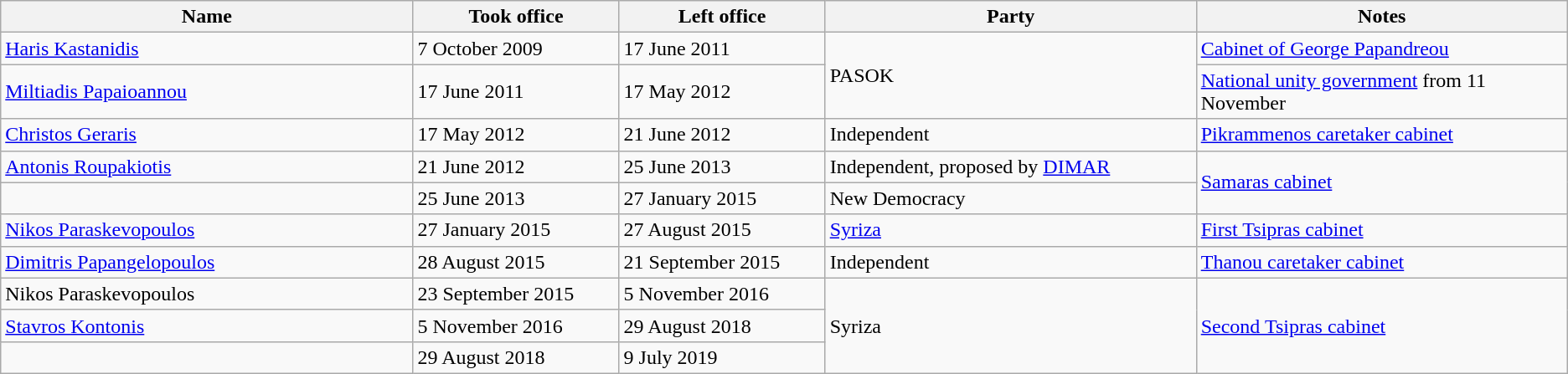<table class="wikitable">
<tr>
<th width="20%">Name</th>
<th width="10%">Took office</th>
<th width="10%">Left office</th>
<th width="18%">Party</th>
<th width="18%">Notes</th>
</tr>
<tr>
<td><a href='#'>Haris Kastanidis</a></td>
<td>7 October 2009</td>
<td>17 June 2011</td>
<td rowspan=2>PASOK</td>
<td><a href='#'>Cabinet of George Papandreou</a></td>
</tr>
<tr>
<td><a href='#'>Miltiadis Papaioannou</a></td>
<td>17 June 2011</td>
<td>17 May 2012</td>
<td><a href='#'>National unity government</a> from 11 November</td>
</tr>
<tr>
<td><a href='#'>Christos Geraris</a></td>
<td>17 May 2012</td>
<td>21 June 2012</td>
<td>Independent</td>
<td><a href='#'>Pikrammenos caretaker cabinet</a></td>
</tr>
<tr>
<td><a href='#'>Antonis Roupakiotis</a></td>
<td>21 June 2012</td>
<td>25 June 2013</td>
<td>Independent, proposed by <a href='#'>DIMAR</a></td>
<td rowspan=2><a href='#'>Samaras cabinet</a></td>
</tr>
<tr>
<td></td>
<td>25 June 2013</td>
<td>27 January 2015</td>
<td>New Democracy</td>
</tr>
<tr>
<td><a href='#'>Nikos Paraskevopoulos</a></td>
<td>27 January 2015</td>
<td>27 August 2015</td>
<td><a href='#'>Syriza</a></td>
<td><a href='#'>First Tsipras cabinet</a></td>
</tr>
<tr>
<td><a href='#'>Dimitris Papangelopoulos</a></td>
<td>28 August 2015</td>
<td>21 September 2015</td>
<td>Independent</td>
<td><a href='#'>Thanou caretaker cabinet</a></td>
</tr>
<tr>
<td>Nikos Paraskevopoulos</td>
<td>23 September 2015</td>
<td>5 November 2016</td>
<td rowspan=3>Syriza</td>
<td rowspan=3><a href='#'>Second Tsipras cabinet</a></td>
</tr>
<tr>
<td><a href='#'>Stavros Kontonis</a></td>
<td>5 November 2016</td>
<td>29 August 2018</td>
</tr>
<tr>
<td></td>
<td>29 August 2018</td>
<td>9 July 2019</td>
</tr>
</table>
